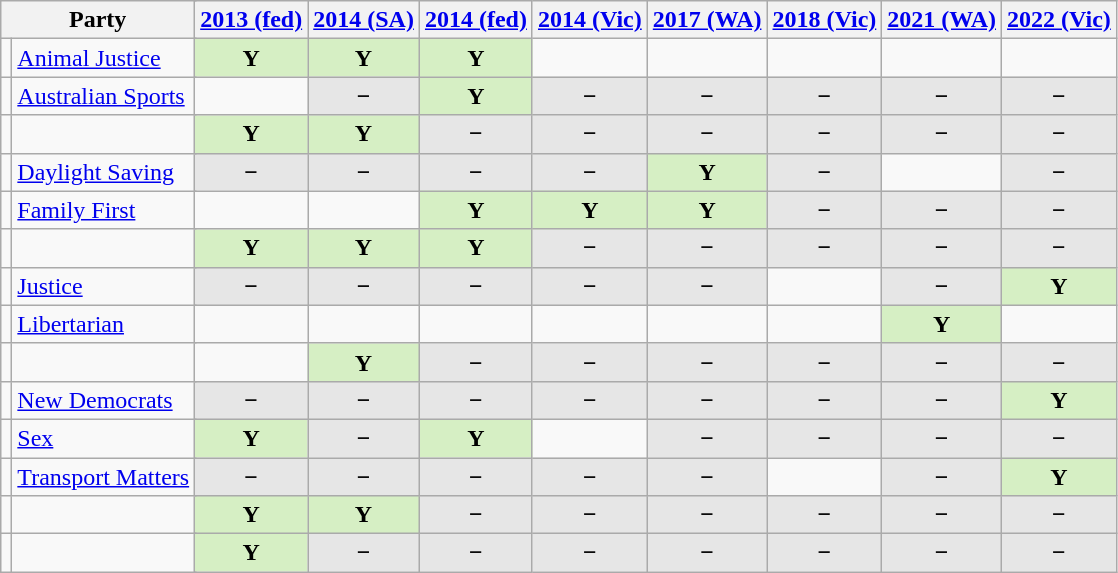<table class=wikitable style="text-align:center">
<tr>
<th colspan="3">Party</th>
<th><a href='#'>2013 (fed)</a></th>
<th><a href='#'>2014 (SA)</a></th>
<th><a href='#'>2014 (fed)</a></th>
<th><a href='#'>2014 (Vic)</a></th>
<th><a href='#'>2017 (WA)</a></th>
<th><a href='#'>2018 (Vic)</a></th>
<th><a href='#'>2021 (WA)</a></th>
<th><a href='#'>2022 (Vic)</a></th>
</tr>
<tr>
<td></td>
<td colspan="2"; align=left><a href='#'>Animal Justice</a></td>
<td bgcolor=D6EFC4><strong>Y</strong></td>
<td bgcolor=D6EFC4><strong>Y</strong></td>
<td bgcolor=D6EFC4><strong>Y</strong></td>
<td></td>
<td></td>
<td></td>
<td></td>
<td></td>
</tr>
<tr>
<td></td>
<td colspan="2"; align=left><a href='#'>Australian Sports</a></td>
<td></td>
<td bgcolor=E6E6E6><strong>−</strong></td>
<td bgcolor=D6EFC4><strong>Y</strong></td>
<td bgcolor=E6E6E6><strong>−</strong></td>
<td bgcolor=E6E6E6><strong>−</strong></td>
<td bgcolor=E6E6E6><strong>−</strong></td>
<td bgcolor=E6E6E6><strong>−</strong></td>
<td bgcolor=E6E6E6><strong>−</strong></td>
</tr>
<tr>
<td></td>
<td colspan="2"; align=left></td>
<td bgcolor=D6EFC4><strong>Y</strong></td>
<td bgcolor=D6EFC4><strong>Y</strong></td>
<td bgcolor=E6E6E6><strong>−</strong></td>
<td bgcolor=E6E6E6><strong>−</strong></td>
<td bgcolor=E6E6E6><strong>−</strong></td>
<td bgcolor=E6E6E6><strong>−</strong></td>
<td bgcolor=E6E6E6><strong>−</strong></td>
<td bgcolor=E6E6E6><strong>−</strong></td>
</tr>
<tr>
<td></td>
<td colspan="2"; align=left><a href='#'>Daylight Saving</a></td>
<td bgcolor=E6E6E6><strong>−</strong></td>
<td bgcolor=E6E6E6><strong>−</strong></td>
<td bgcolor=E6E6E6><strong>−</strong></td>
<td bgcolor=E6E6E6><strong>−</strong></td>
<td bgcolor=D6EFC4><strong>Y</strong></td>
<td bgcolor=E6E6E6><strong>−</strong></td>
<td></td>
<td bgcolor=E6E6E6><strong>−</strong></td>
</tr>
<tr>
<td></td>
<td colspan="2"; align=left><a href='#'>Family First</a></td>
<td></td>
<td></td>
<td bgcolor=D6EFC4><strong>Y</strong></td>
<td bgcolor=D6EFC4><strong>Y</strong></td>
<td bgcolor=D6EFC4><strong>Y</strong></td>
<td bgcolor=E6E6E6><strong>−</strong></td>
<td bgcolor=E6E6E6><strong>−</strong></td>
<td bgcolor=E6E6E6><strong>−</strong></td>
</tr>
<tr>
<td></td>
<td colspan="2"; align=left></td>
<td bgcolor=D6EFC4><strong>Y</strong></td>
<td bgcolor=D6EFC4><strong>Y</strong></td>
<td bgcolor=D6EFC4><strong>Y</strong></td>
<td bgcolor=E6E6E6><strong>−</strong></td>
<td bgcolor=E6E6E6><strong>−</strong></td>
<td bgcolor=E6E6E6><strong>−</strong></td>
<td bgcolor=E6E6E6><strong>−</strong></td>
<td bgcolor=E6E6E6><strong>−</strong></td>
</tr>
<tr>
<td></td>
<td colspan="2"; align=left><a href='#'>Justice</a></td>
<td bgcolor=E6E6E6><strong>−</strong></td>
<td bgcolor=E6E6E6><strong>−</strong></td>
<td bgcolor=E6E6E6><strong>−</strong></td>
<td bgcolor=E6E6E6><strong>−</strong></td>
<td bgcolor=E6E6E6><strong>−</strong></td>
<td></td>
<td bgcolor=E6E6E6><strong>−</strong></td>
<td bgcolor=D6EFC4><strong>Y</strong></td>
</tr>
<tr>
<td></td>
<td colspan="2"; align=left><a href='#'>Libertarian</a></td>
<td></td>
<td></td>
<td></td>
<td></td>
<td></td>
<td></td>
<td bgcolor=D6EFC4><strong>Y</strong></td>
<td></td>
</tr>
<tr>
<td></td>
<td colspan="2"; align=left></td>
<td></td>
<td bgcolor=D6EFC4><strong>Y</strong></td>
<td bgcolor=E6E6E6><strong>−</strong></td>
<td bgcolor=E6E6E6><strong>−</strong></td>
<td bgcolor=E6E6E6><strong>−</strong></td>
<td bgcolor=E6E6E6><strong>−</strong></td>
<td bgcolor=E6E6E6><strong>−</strong></td>
<td bgcolor=E6E6E6><strong>−</strong></td>
</tr>
<tr>
<td></td>
<td colspan="2"; align=left><a href='#'>New Democrats</a></td>
<td bgcolor=E6E6E6><strong>−</strong></td>
<td bgcolor=E6E6E6><strong>−</strong></td>
<td bgcolor=E6E6E6><strong>−</strong></td>
<td bgcolor=E6E6E6><strong>−</strong></td>
<td bgcolor=E6E6E6><strong>−</strong></td>
<td bgcolor=E6E6E6><strong>−</strong></td>
<td bgcolor=E6E6E6><strong>−</strong></td>
<td bgcolor=D6EFC4><strong>Y</strong></td>
</tr>
<tr>
<td></td>
<td colspan="2"; align=left><a href='#'>Sex</a></td>
<td bgcolor=D6EFC4><strong>Y</strong></td>
<td bgcolor=E6E6E6><strong>−</strong></td>
<td bgcolor=D6EFC4><strong>Y</strong></td>
<td></td>
<td bgcolor=E6E6E6><strong>−</strong></td>
<td bgcolor=E6E6E6><strong>−</strong></td>
<td bgcolor=E6E6E6><strong>−</strong></td>
<td bgcolor=E6E6E6><strong>−</strong></td>
</tr>
<tr>
<td></td>
<td colspan="2"; align=left><a href='#'>Transport Matters</a></td>
<td bgcolor=E6E6E6><strong>−</strong></td>
<td bgcolor=E6E6E6><strong>−</strong></td>
<td bgcolor=E6E6E6><strong>−</strong></td>
<td bgcolor=E6E6E6><strong>−</strong></td>
<td bgcolor=E6E6E6><strong>−</strong></td>
<td></td>
<td bgcolor=E6E6E6><strong>−</strong></td>
<td bgcolor=D6EFC4><strong>Y</strong></td>
</tr>
<tr>
<td></td>
<td colspan="2"; align=left></td>
<td bgcolor=D6EFC4><strong>Y</strong></td>
<td bgcolor=D6EFC4><strong>Y</strong></td>
<td bgcolor=E6E6E6><strong>−</strong></td>
<td bgcolor=E6E6E6><strong>−</strong></td>
<td bgcolor=E6E6E6><strong>−</strong></td>
<td bgcolor=E6E6E6><strong>−</strong></td>
<td bgcolor=E6E6E6><strong>−</strong></td>
<td bgcolor=E6E6E6><strong>−</strong></td>
</tr>
<tr>
<td></td>
<td colspan="2"; align=left></td>
<td bgcolor=D6EFC4><strong>Y</strong></td>
<td bgcolor=E6E6E6><strong>−</strong></td>
<td bgcolor=E6E6E6><strong>−</strong></td>
<td bgcolor=E6E6E6><strong>−</strong></td>
<td bgcolor=E6E6E6><strong>−</strong></td>
<td bgcolor=E6E6E6><strong>−</strong></td>
<td bgcolor=E6E6E6><strong>−</strong></td>
<td bgcolor=E6E6E6><strong>−</strong></td>
</tr>
</table>
